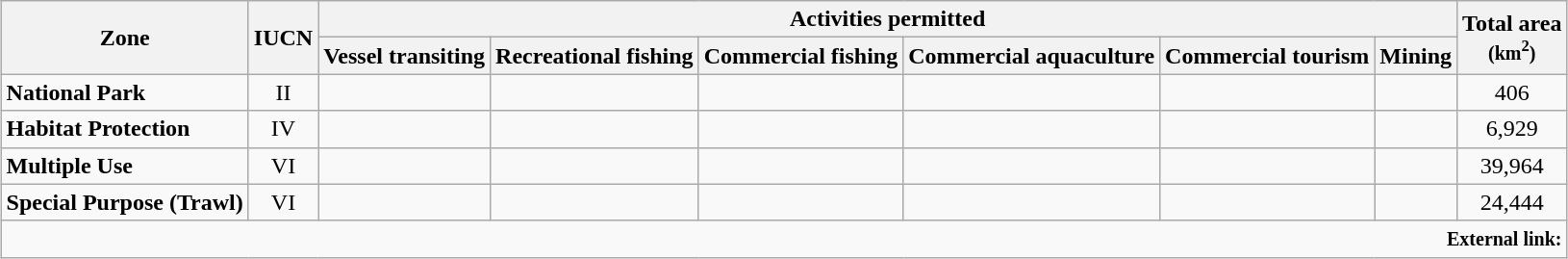<table class="wikitable" style="text-align:center; margin-left:auto; margin-right:auto; border:none;">
<tr>
<th rowspan=2>Zone</th>
<th rowspan=2>IUCN</th>
<th colspan=6>Activities permitted</th>
<th rowspan=2>Total area<br><small>(km<sup>2</sup>)</small></th>
</tr>
<tr>
<th>Vessel transiting</th>
<th>Recreational fishing</th>
<th>Commercial fishing</th>
<th>Commercial aquaculture</th>
<th>Commercial tourism</th>
<th>Mining</th>
</tr>
<tr>
<td style="text-align:left"><strong>National Park</strong></td>
<td>II</td>
<td></td>
<td></td>
<td></td>
<td></td>
<td></td>
<td></td>
<td>406</td>
</tr>
<tr>
<td style="text-align:left"><strong>Habitat Protection</strong></td>
<td>IV</td>
<td></td>
<td></td>
<td></td>
<td></td>
<td></td>
<td></td>
<td>6,929</td>
</tr>
<tr>
<td style="text-align:left"><strong>Multiple Use</strong></td>
<td>VI</td>
<td></td>
<td></td>
<td></td>
<td></td>
<td></td>
<td></td>
<td>39,964</td>
</tr>
<tr>
<td style="text-align:left"><strong>Special Purpose (Trawl)</strong></td>
<td>VI</td>
<td></td>
<td></td>
<td></td>
<td></td>
<td></td>
<td></td>
<td>24,444</td>
</tr>
<tr>
<td style="text-align:right" colspan=99><small><strong>External link:</strong> </small></td>
</tr>
</table>
